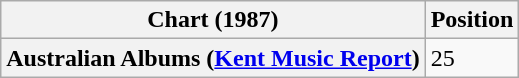<table class="wikitable plainrowheaders">
<tr>
<th>Chart (1987)</th>
<th>Position</th>
</tr>
<tr>
<th scope="row">Australian Albums (<a href='#'>Kent Music Report</a>)</th>
<td align="centre">25</td>
</tr>
</table>
